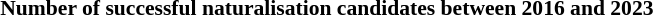<table style=float:right>
<tr>
<td style="font-size:90%; text-align:center"><strong>Number of successful naturalisation candidates between 2016 and 2023</strong></td>
</tr>
<tr>
<td style=font-size:85%></td>
</tr>
</table>
